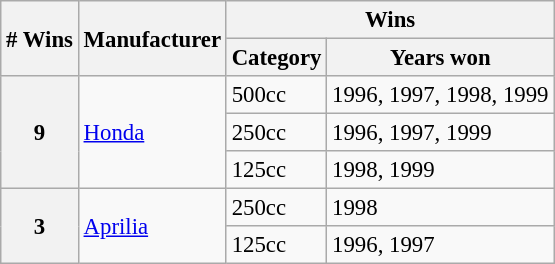<table class="wikitable" style="font-size: 95%;">
<tr>
<th rowspan=2># Wins</th>
<th rowspan=2>Manufacturer</th>
<th colspan=2>Wins</th>
</tr>
<tr>
<th>Category</th>
<th>Years won</th>
</tr>
<tr>
<th rowspan=3>9</th>
<td rowspan=3> <a href='#'>Honda</a></td>
<td>500cc</td>
<td>1996, 1997, 1998, 1999</td>
</tr>
<tr>
<td>250cc</td>
<td>1996, 1997, 1999</td>
</tr>
<tr>
<td>125cc</td>
<td>1998, 1999</td>
</tr>
<tr>
<th rowspan=2>3</th>
<td rowspan=2> <a href='#'>Aprilia</a></td>
<td>250cc</td>
<td>1998</td>
</tr>
<tr>
<td>125cc</td>
<td>1996, 1997</td>
</tr>
</table>
